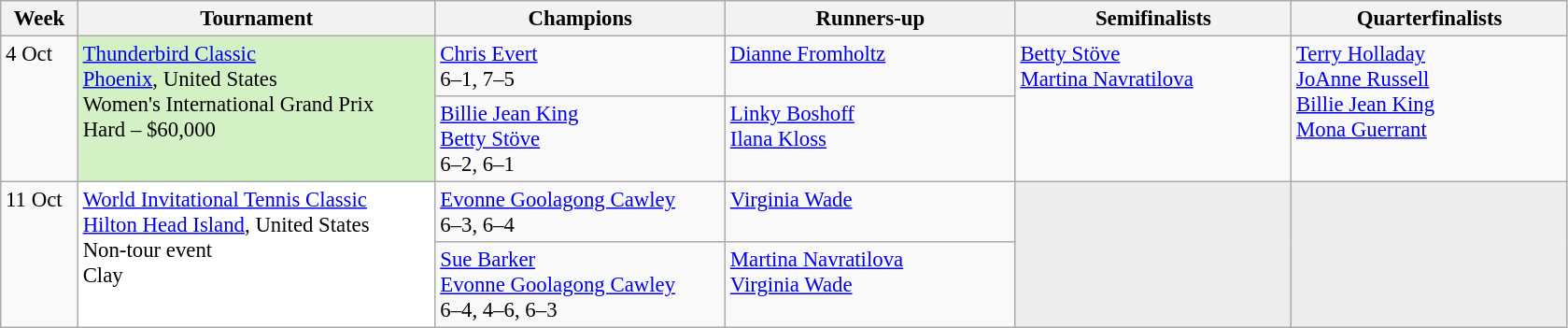<table class=wikitable style=font-size:95%>
<tr>
<th style="width:48px;">Week</th>
<th style="width:248px;">Tournament</th>
<th style="width:200px;">Champions</th>
<th style="width:200px;">Runners-up</th>
<th style="width:190px;">Semifinalists</th>
<th style="width:190px;">Quarterfinalists</th>
</tr>
<tr valign=top>
<td rowspan=2>4 Oct</td>
<td style="background:#D4F1C5;" rowspan="2"><a href='#'>Thunderbird Classic</a><br> <a href='#'>Phoenix</a>, United States<br>Women's International Grand Prix<br>Hard – $60,000</td>
<td> <a href='#'>Chris Evert</a><br>6–1, 7–5</td>
<td> <a href='#'>Dianne Fromholtz</a></td>
<td rowspan=2> <a href='#'>Betty Stöve</a> <br> <a href='#'>Martina Navratilova</a></td>
<td rowspan=2> <a href='#'>Terry Holladay</a><br> <a href='#'>JoAnne Russell</a><br> <a href='#'>Billie Jean King</a><br> <a href='#'>Mona Guerrant</a></td>
</tr>
<tr valign=top>
<td> <a href='#'>Billie Jean King</a><br>  <a href='#'>Betty Stöve</a><br> 6–2, 6–1</td>
<td> <a href='#'>Linky Boshoff</a> <br>  <a href='#'>Ilana Kloss</a></td>
</tr>
<tr valign=top>
<td rowspan=2>11 Oct</td>
<td style="background:#fff;" rowspan="2"><a href='#'>World Invitational Tennis Classic</a><br> <a href='#'>Hilton Head Island</a>, United States<br>Non-tour event<br>Clay</td>
<td> <a href='#'>Evonne Goolagong Cawley</a><br>6–3, 6–4</td>
<td> <a href='#'>Virginia Wade</a></td>
<td rowspan=2 style="background:#ededed;"></td>
<td rowspan=2 style="background:#ededed;"></td>
</tr>
<tr valign=top>
<td> <a href='#'>Sue Barker</a> <br>  <a href='#'>Evonne Goolagong Cawley</a><br>6–4, 4–6, 6–3</td>
<td> <a href='#'>Martina Navratilova</a> <br>  <a href='#'>Virginia Wade</a></td>
</tr>
</table>
